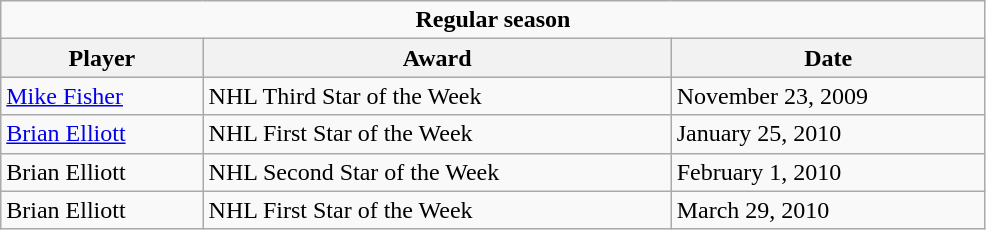<table class="wikitable" style="width:52%;">
<tr>
<td colspan="10" style="text-align:center;"><strong>Regular season</strong></td>
</tr>
<tr style="text-align:center; background:#ddd;">
<th>Player</th>
<th>Award</th>
<th>Date</th>
</tr>
<tr>
<td><a href='#'>Mike Fisher</a></td>
<td>NHL Third Star of the Week</td>
<td>November 23, 2009</td>
</tr>
<tr>
<td><a href='#'>Brian Elliott</a></td>
<td>NHL First Star of the Week</td>
<td>January 25, 2010</td>
</tr>
<tr>
<td>Brian Elliott</td>
<td>NHL Second Star of the Week</td>
<td>February 1, 2010</td>
</tr>
<tr>
<td>Brian Elliott</td>
<td>NHL First Star of the Week</td>
<td>March 29, 2010</td>
</tr>
</table>
